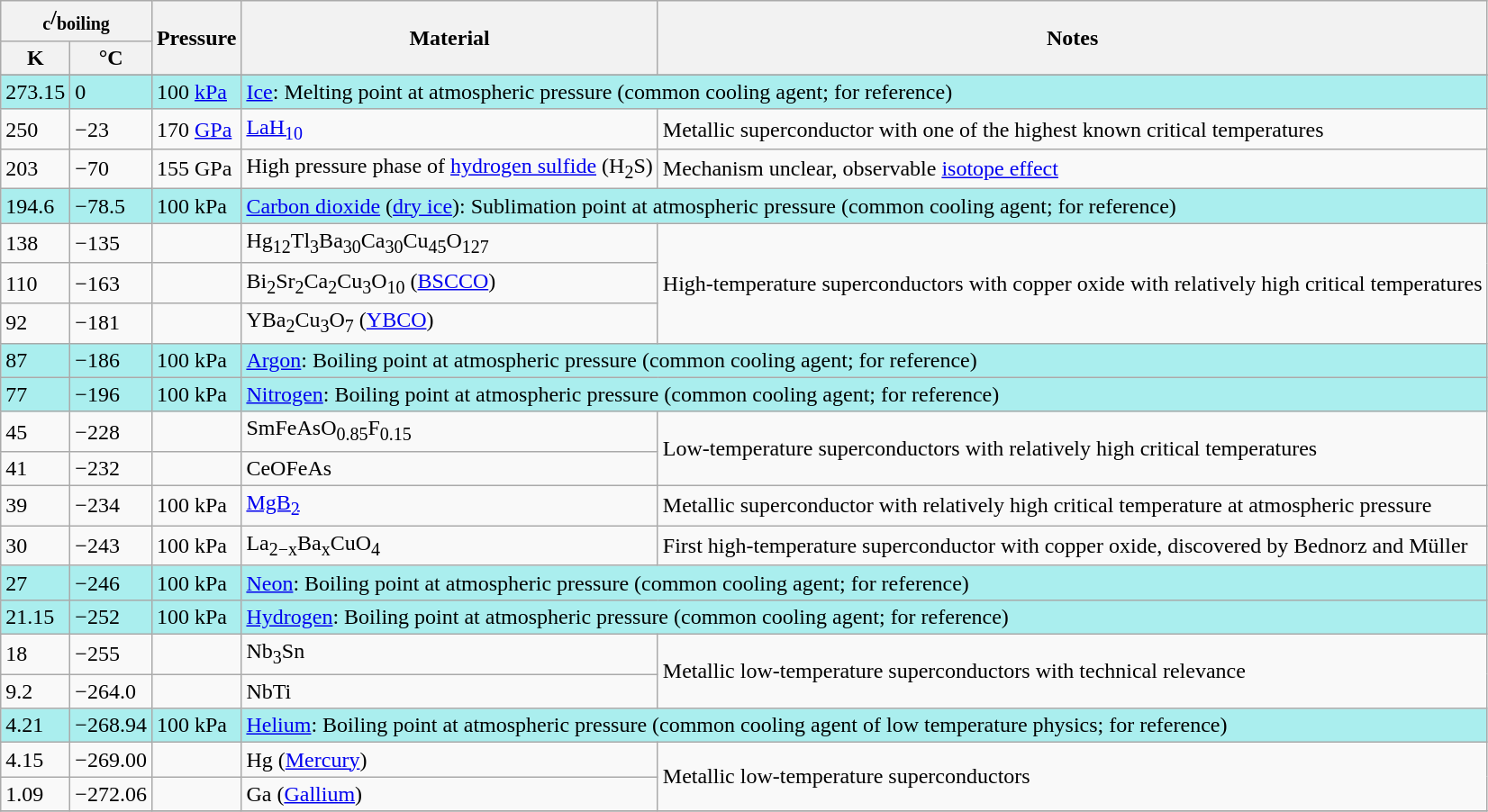<table class="wikitable">
<tr>
<th colspan="2"><sub>c</sub>/<sub>boiling</sub></th>
<th rowspan="2">Pressure</th>
<th rowspan="2">Material</th>
<th rowspan="2">Notes</th>
</tr>
<tr>
<th>K</th>
<th>°C</th>
</tr>
<tr>
</tr>
<tr style="background:#aaeeee">
<td>273.15</td>
<td>0</td>
<td>100 <a href='#'>kPa</a></td>
<td colspan="2"><a href='#'>Ice</a>: Melting point at atmospheric pressure (common cooling agent; for reference)</td>
</tr>
<tr>
<td>250</td>
<td>−23</td>
<td>170 <a href='#'>GPa</a></td>
<td><a href='#'>LaH<sub>10</sub></a></td>
<td>Metallic superconductor with one of the highest known critical temperatures</td>
</tr>
<tr>
<td>203</td>
<td>−70</td>
<td>155 GPa</td>
<td>High pressure phase of <a href='#'>hydrogen sulfide</a> (H<sub>2</sub>S)</td>
<td>Mechanism unclear, observable <a href='#'>isotope effect</a></td>
</tr>
<tr style="background:#aaeeee">
<td>194.6</td>
<td>−78.5</td>
<td>100 kPa</td>
<td colspan="2"><a href='#'>Carbon dioxide</a> (<a href='#'>dry ice</a>): Sublimation point at atmospheric pressure (common cooling agent; for reference)</td>
</tr>
<tr>
<td>138</td>
<td>−135</td>
<td></td>
<td>Hg<sub>12</sub>Tl<sub>3</sub>Ba<sub>30</sub>Ca<sub>30</sub>Cu<sub>45</sub>O<sub>127</sub></td>
<td rowspan="3">High-temperature superconductors with copper oxide with relatively high critical temperatures</td>
</tr>
<tr>
<td>110</td>
<td>−163</td>
<td></td>
<td>Bi<sub>2</sub>Sr<sub>2</sub>Ca<sub>2</sub>Cu<sub>3</sub>O<sub>10</sub> (<a href='#'>BSCCO</a>)</td>
</tr>
<tr>
<td>92</td>
<td>−181</td>
<td></td>
<td>YBa<sub>2</sub>Cu<sub>3</sub>O<sub>7</sub> (<a href='#'>YBCO</a>)</td>
</tr>
<tr style="background:#aaeeee">
<td>87</td>
<td>−186</td>
<td>100 kPa</td>
<td colspan="2"><a href='#'>Argon</a>: Boiling point at atmospheric pressure (common cooling agent; for reference)</td>
</tr>
<tr style="background:#aaeeee">
<td>77</td>
<td>−196</td>
<td>100 kPa</td>
<td colspan="2"><a href='#'>Nitrogen</a>: Boiling point at atmospheric pressure (common cooling agent; for reference)</td>
</tr>
<tr>
<td>45</td>
<td>−228</td>
<td></td>
<td>SmFeAsO<sub>0.85</sub>F<sub>0.15</sub></td>
<td rowspan="2">Low-temperature superconductors with relatively high critical temperatures</td>
</tr>
<tr>
<td>41</td>
<td>−232</td>
<td></td>
<td>CeOFeAs</td>
</tr>
<tr>
<td>39</td>
<td>−234</td>
<td>100 kPa</td>
<td><a href='#'>MgB<sub>2</sub></a></td>
<td>Metallic superconductor with relatively high critical temperature at atmospheric pressure</td>
</tr>
<tr>
<td>30</td>
<td>−243</td>
<td>100 kPa</td>
<td>La<sub>2−x</sub>Ba<sub>x</sub>CuO<sub>4</sub></td>
<td>First high-temperature superconductor with copper oxide, discovered by Bednorz and Müller</td>
</tr>
<tr style="background:#aaeeee">
<td>27</td>
<td>−246</td>
<td>100 kPa</td>
<td colspan="2"><a href='#'>Neon</a>: Boiling point at atmospheric pressure (common cooling agent; for reference)</td>
</tr>
<tr style="background:#aaeeee">
<td>21.15</td>
<td>−252</td>
<td>100 kPa</td>
<td colspan="2"><a href='#'>Hydrogen</a>: Boiling point at atmospheric pressure (common cooling agent; for reference)</td>
</tr>
<tr>
<td>18</td>
<td>−255</td>
<td></td>
<td>Nb<sub>3</sub>Sn</td>
<td rowspan="2">Metallic low-temperature superconductors with technical relevance</td>
</tr>
<tr>
<td>9.2</td>
<td>−264.0</td>
<td></td>
<td>NbTi</td>
</tr>
<tr style="background:#aaeeee">
<td>4.21</td>
<td>−268.94</td>
<td>100 kPa</td>
<td colspan="2"><a href='#'>Helium</a>: Boiling point at atmospheric pressure (common cooling agent of low temperature physics; for reference)</td>
</tr>
<tr>
<td>4.15</td>
<td>−269.00</td>
<td></td>
<td>Hg (<a href='#'>Mercury</a>)</td>
<td rowspan="2">Metallic low-temperature superconductors</td>
</tr>
<tr>
<td>1.09</td>
<td>−272.06</td>
<td></td>
<td>Ga (<a href='#'>Gallium</a>)</td>
</tr>
<tr>
</tr>
</table>
